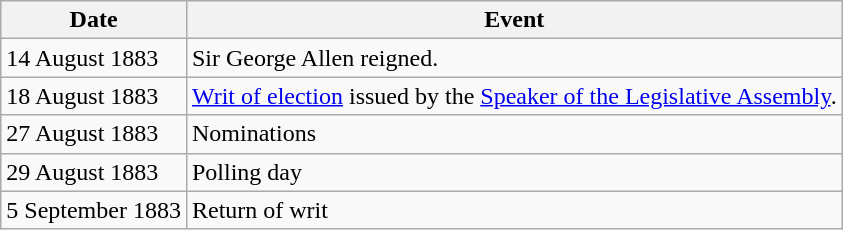<table class="wikitable">
<tr>
<th>Date</th>
<th>Event</th>
</tr>
<tr>
<td>14 August 1883</td>
<td>Sir George Allen reigned.</td>
</tr>
<tr>
<td>18 August 1883</td>
<td><a href='#'>Writ of election</a> issued by the <a href='#'>Speaker of the Legislative Assembly</a>.</td>
</tr>
<tr>
<td>27 August 1883</td>
<td>Nominations</td>
</tr>
<tr>
<td>29 August 1883</td>
<td>Polling day</td>
</tr>
<tr>
<td>5 September 1883</td>
<td>Return of writ</td>
</tr>
</table>
